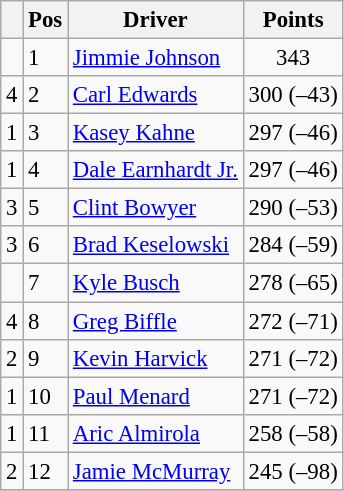<table class="wikitable " style="font-size: 95%;">
<tr>
<th></th>
<th>Pos</th>
<th>Driver</th>
<th>Points</th>
</tr>
<tr>
<td align="left"></td>
<td>1</td>
<td><a href='#'>Jimmie Johnson</a></td>
<td style="text-align:center;">343</td>
</tr>
<tr>
<td align="left"> 4</td>
<td>2</td>
<td><a href='#'>Carl Edwards</a></td>
<td style="text-align:center;">300 (–43)</td>
</tr>
<tr>
<td align="left"> 1</td>
<td>3</td>
<td><a href='#'>Kasey Kahne</a></td>
<td style="text-align:center;">297 (–46)</td>
</tr>
<tr>
<td align="left"> 1</td>
<td>4</td>
<td><a href='#'>Dale Earnhardt Jr.</a></td>
<td style="text-align:center;">297 (–46)</td>
</tr>
<tr>
<td align="left"> 3</td>
<td>5</td>
<td><a href='#'>Clint Bowyer</a></td>
<td style="text-align:center;">290 (–53)</td>
</tr>
<tr>
<td align="left"> 3</td>
<td>6</td>
<td><a href='#'>Brad Keselowski</a></td>
<td style="text-align:center;">284 (–59)</td>
</tr>
<tr>
<td align="left"></td>
<td>7</td>
<td><a href='#'>Kyle Busch</a></td>
<td style="text-align:center;">278 (–65)</td>
</tr>
<tr>
<td align="left"> 4</td>
<td>8</td>
<td><a href='#'>Greg Biffle</a></td>
<td style="text-align:center;">272 (–71)</td>
</tr>
<tr>
<td align="left"> 2</td>
<td>9</td>
<td><a href='#'>Kevin Harvick</a></td>
<td style="text-align:center;">271 (–72)</td>
</tr>
<tr>
<td align="left"> 1</td>
<td>10</td>
<td><a href='#'>Paul Menard</a></td>
<td style="text-align:center;">271 (–72)</td>
</tr>
<tr>
<td align="left"> 1</td>
<td>11</td>
<td><a href='#'>Aric Almirola</a></td>
<td style="text-align:center;">258 (–58)</td>
</tr>
<tr>
<td align="left"> 2</td>
<td>12</td>
<td><a href='#'>Jamie McMurray</a></td>
<td style="text-align:center;">245 (–98)</td>
</tr>
<tr>
</tr>
</table>
